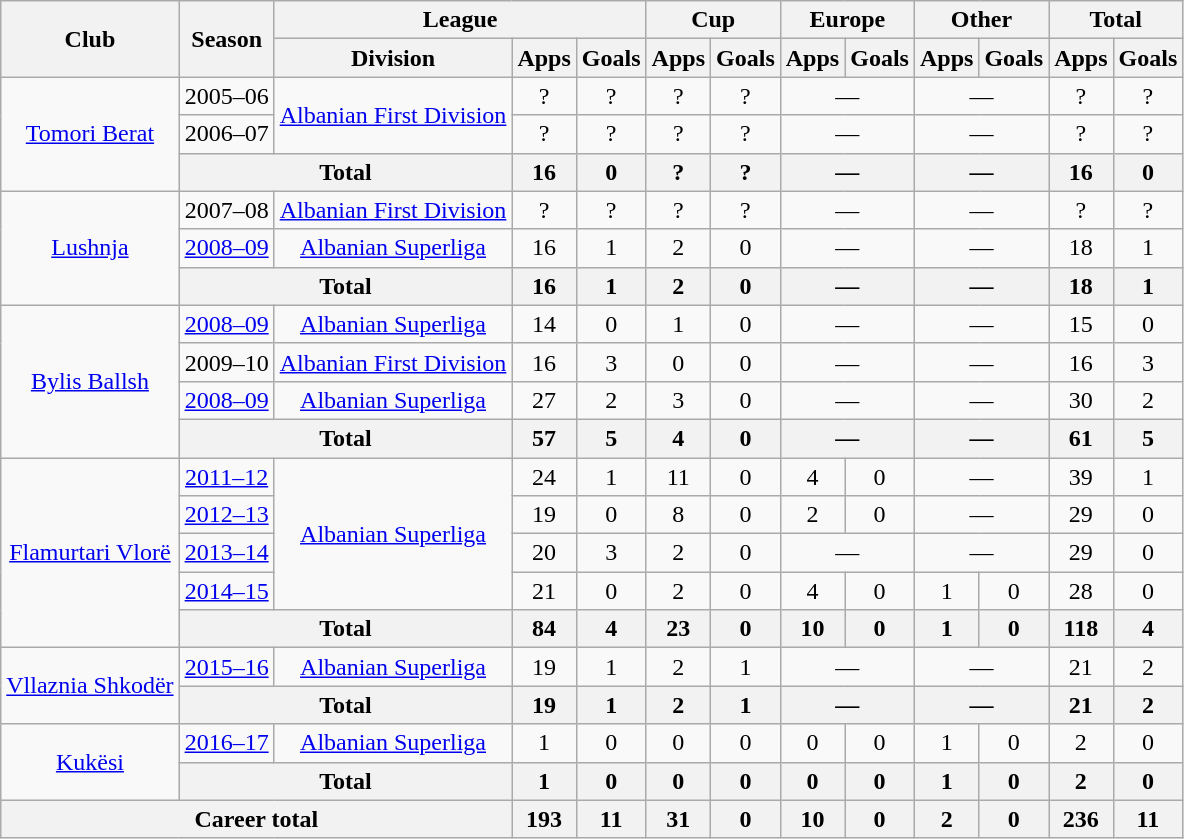<table class="wikitable" style="text-align: center;">
<tr>
<th rowspan="2">Club</th>
<th rowspan="2">Season</th>
<th colspan="3">League</th>
<th colspan="2">Cup</th>
<th colspan="2">Europe</th>
<th colspan="2">Other</th>
<th colspan="2">Total</th>
</tr>
<tr>
<th>Division</th>
<th>Apps</th>
<th>Goals</th>
<th>Apps</th>
<th>Goals</th>
<th>Apps</th>
<th>Goals</th>
<th>Apps</th>
<th>Goals</th>
<th>Apps</th>
<th>Goals</th>
</tr>
<tr>
<td rowspan="3" valign="center"><a href='#'>Tomori Berat</a></td>
<td>2005–06</td>
<td rowspan="2" valign="center"><a href='#'>Albanian First Division</a></td>
<td>?</td>
<td>?</td>
<td>?</td>
<td>?</td>
<td colspan="2">—</td>
<td colspan="2">—</td>
<td>?</td>
<td>?</td>
</tr>
<tr>
<td>2006–07</td>
<td>?</td>
<td>?</td>
<td>?</td>
<td>?</td>
<td colspan="2">—</td>
<td colspan="2">—</td>
<td>?</td>
<td>?</td>
</tr>
<tr>
<th colspan="2">Total</th>
<th>16</th>
<th>0</th>
<th>?</th>
<th>?</th>
<th colspan="2">—</th>
<th colspan="2">—</th>
<th>16</th>
<th>0</th>
</tr>
<tr>
<td rowspan="3" valign="center"><a href='#'>Lushnja</a></td>
<td>2007–08</td>
<td rowspan="1" valign="center"><a href='#'>Albanian First Division</a></td>
<td>?</td>
<td>?</td>
<td>?</td>
<td>?</td>
<td colspan="2">—</td>
<td colspan="2">—</td>
<td>?</td>
<td>?</td>
</tr>
<tr>
<td><a href='#'>2008–09</a></td>
<td rowspan="1" valign="center"><a href='#'>Albanian Superliga</a></td>
<td>16</td>
<td>1</td>
<td>2</td>
<td>0</td>
<td colspan="2">—</td>
<td colspan="2">—</td>
<td>18</td>
<td>1</td>
</tr>
<tr>
<th colspan="2">Total</th>
<th>16</th>
<th>1</th>
<th>2</th>
<th>0</th>
<th colspan="2">—</th>
<th colspan="2">—</th>
<th>18</th>
<th>1</th>
</tr>
<tr>
<td rowspan="4" valign="center"><a href='#'>Bylis Ballsh</a></td>
<td><a href='#'>2008–09</a></td>
<td rowspan="1" valign="center"><a href='#'>Albanian Superliga</a></td>
<td>14</td>
<td>0</td>
<td>1</td>
<td>0</td>
<td colspan="2">—</td>
<td colspan="2">—</td>
<td>15</td>
<td>0</td>
</tr>
<tr>
<td>2009–10</td>
<td rowspan="1" valign="center"><a href='#'>Albanian First Division</a></td>
<td>16</td>
<td>3</td>
<td>0</td>
<td>0</td>
<td colspan="2">—</td>
<td colspan="2">—</td>
<td>16</td>
<td>3</td>
</tr>
<tr>
<td><a href='#'>2008–09</a></td>
<td rowspan="1" valign="center"><a href='#'>Albanian Superliga</a></td>
<td>27</td>
<td>2</td>
<td>3</td>
<td>0</td>
<td colspan="2">—</td>
<td colspan="2">—</td>
<td>30</td>
<td>2</td>
</tr>
<tr>
<th colspan="2">Total</th>
<th>57</th>
<th>5</th>
<th>4</th>
<th>0</th>
<th colspan="2">—</th>
<th colspan="2">—</th>
<th>61</th>
<th>5</th>
</tr>
<tr>
<td rowspan="5"><a href='#'>Flamurtari Vlorë</a></td>
<td><a href='#'>2011–12</a></td>
<td rowspan="4"><a href='#'>Albanian Superliga</a></td>
<td>24</td>
<td>1</td>
<td>11</td>
<td>0</td>
<td>4</td>
<td>0</td>
<td colspan="2">—</td>
<td>39</td>
<td>1</td>
</tr>
<tr>
<td><a href='#'>2012–13</a></td>
<td>19</td>
<td>0</td>
<td>8</td>
<td>0</td>
<td>2</td>
<td>0</td>
<td colspan="2">—</td>
<td>29</td>
<td>0</td>
</tr>
<tr>
<td><a href='#'>2013–14</a></td>
<td>20</td>
<td>3</td>
<td>2</td>
<td>0</td>
<td colspan="2">—</td>
<td colspan="2">—</td>
<td>29</td>
<td>0</td>
</tr>
<tr>
<td><a href='#'>2014–15</a></td>
<td>21</td>
<td>0</td>
<td>2</td>
<td>0</td>
<td>4</td>
<td>0</td>
<td>1</td>
<td>0</td>
<td>28</td>
<td>0</td>
</tr>
<tr>
<th colspan="2">Total</th>
<th>84</th>
<th>4</th>
<th>23</th>
<th>0</th>
<th>10</th>
<th>0</th>
<th>1</th>
<th>0</th>
<th>118</th>
<th>4</th>
</tr>
<tr>
<td rowspan="2"><a href='#'>Vllaznia Shkodër</a></td>
<td><a href='#'>2015–16</a></td>
<td rowspan="1"><a href='#'>Albanian Superliga</a></td>
<td>19</td>
<td>1</td>
<td>2</td>
<td>1</td>
<td colspan="2">—</td>
<td colspan="2">—</td>
<td>21</td>
<td>2</td>
</tr>
<tr>
<th colspan="2">Total</th>
<th>19</th>
<th>1</th>
<th>2</th>
<th>1</th>
<th colspan="2">—</th>
<th colspan="2">—</th>
<th>21</th>
<th>2</th>
</tr>
<tr>
<td rowspan="2"><a href='#'>Kukësi</a></td>
<td><a href='#'>2016–17</a></td>
<td rowspan="1"><a href='#'>Albanian Superliga</a></td>
<td>1</td>
<td>0</td>
<td>0</td>
<td>0</td>
<td>0</td>
<td>0</td>
<td>1</td>
<td>0</td>
<td>2</td>
<td>0</td>
</tr>
<tr>
<th colspan="2">Total</th>
<th>1</th>
<th>0</th>
<th>0</th>
<th>0</th>
<th>0</th>
<th>0</th>
<th>1</th>
<th>0</th>
<th>2</th>
<th>0</th>
</tr>
<tr>
<th colspan="3">Career total</th>
<th>193</th>
<th>11</th>
<th>31</th>
<th>0</th>
<th>10</th>
<th>0</th>
<th>2</th>
<th>0</th>
<th>236</th>
<th>11</th>
</tr>
</table>
